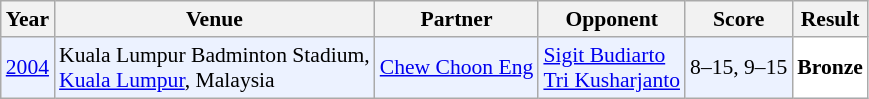<table class="sortable wikitable" style="font-size: 90%;">
<tr>
<th>Year</th>
<th>Venue</th>
<th>Partner</th>
<th>Opponent</th>
<th>Score</th>
<th>Result</th>
</tr>
<tr style="background:#ECF2FF">
<td align="center"><a href='#'>2004</a></td>
<td align="left">Kuala Lumpur Badminton Stadium,<br><a href='#'>Kuala Lumpur</a>, Malaysia</td>
<td align="left"> <a href='#'>Chew Choon Eng</a></td>
<td align="left"> <a href='#'>Sigit Budiarto</a><br> <a href='#'>Tri Kusharjanto</a></td>
<td align="left">8–15, 9–15</td>
<td style="text-align:left; background:white"> <strong>Bronze</strong></td>
</tr>
</table>
